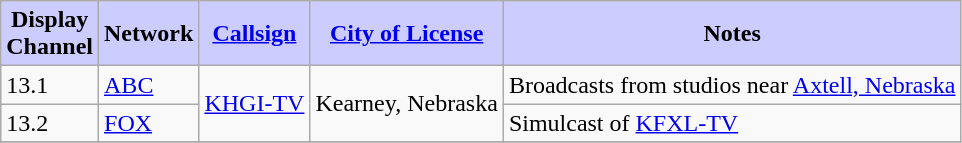<table class="wikitable" border="1">
<tr>
<th style="background:#ccccff;"><strong>Display<br>Channel</strong></th>
<th style="background:#ccccff;"><strong>Network</strong></th>
<th style="background:#ccccff;"><strong><a href='#'>Callsign</a></strong></th>
<th style="background:#ccccff;"><strong><a href='#'>City of License</a></strong></th>
<th style="background:#ccccff;"><strong>Notes</strong></th>
</tr>
<tr>
<td rowspan=1>13.1</td>
<td rowspan=1><a href='#'>ABC</a></td>
<td rowspan=2><a href='#'>KHGI-TV</a></td>
<td rowspan=2>Kearney, Nebraska</td>
<td rowspan=1>Broadcasts from studios near <a href='#'>Axtell, Nebraska</a></td>
</tr>
<tr>
<td>13.2</td>
<td><a href='#'>FOX</a></td>
<td>Simulcast of <a href='#'>KFXL-TV</a></td>
</tr>
<tr>
</tr>
</table>
